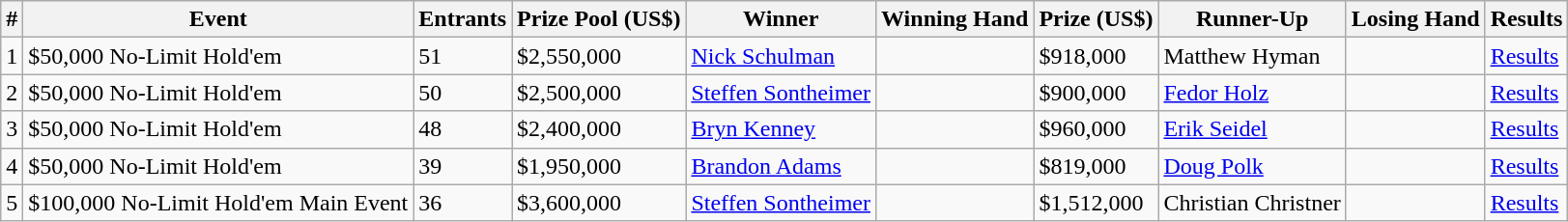<table class="wikitable sortable">
<tr>
<th>#</th>
<th>Event</th>
<th>Entrants</th>
<th>Prize Pool (US$)</th>
<th>Winner</th>
<th>Winning Hand</th>
<th>Prize (US$)</th>
<th>Runner-Up</th>
<th>Losing Hand</th>
<th>Results</th>
</tr>
<tr>
<td>1</td>
<td>$50,000 No-Limit Hold'em</td>
<td>51</td>
<td>$2,550,000</td>
<td> <a href='#'>Nick Schulman</a></td>
<td></td>
<td>$918,000</td>
<td> Matthew Hyman</td>
<td></td>
<td><a href='#'>Results</a></td>
</tr>
<tr>
<td>2</td>
<td>$50,000 No-Limit Hold'em</td>
<td>50</td>
<td>$2,500,000</td>
<td> <a href='#'>Steffen Sontheimer</a></td>
<td></td>
<td>$900,000</td>
<td> <a href='#'>Fedor Holz</a></td>
<td></td>
<td><a href='#'>Results</a></td>
</tr>
<tr>
<td>3</td>
<td>$50,000 No-Limit Hold'em</td>
<td>48</td>
<td>$2,400,000</td>
<td> <a href='#'>Bryn Kenney</a></td>
<td></td>
<td>$960,000</td>
<td> <a href='#'>Erik Seidel</a></td>
<td></td>
<td><a href='#'>Results</a></td>
</tr>
<tr>
<td>4</td>
<td>$50,000 No-Limit Hold'em</td>
<td>39</td>
<td>$1,950,000</td>
<td> <a href='#'>Brandon Adams</a></td>
<td></td>
<td>$819,000</td>
<td> <a href='#'>Doug Polk</a></td>
<td></td>
<td><a href='#'>Results</a></td>
</tr>
<tr>
<td>5</td>
<td>$100,000 No-Limit Hold'em Main Event</td>
<td>36</td>
<td>$3,600,000</td>
<td> <a href='#'>Steffen Sontheimer</a></td>
<td></td>
<td>$1,512,000</td>
<td> Christian Christner</td>
<td></td>
<td><a href='#'>Results</a></td>
</tr>
</table>
